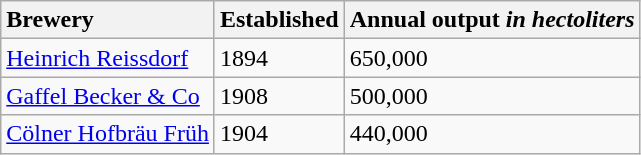<table class="wikitable">
<tr>
<th style="text-align:left;">Brewery</th>
<th valign=bottom>Established</th>
<th valign=bottom>Annual output <em>in hectoliters</em></th>
</tr>
<tr>
<td><a href='#'>Heinrich Reissdorf</a></td>
<td>1894</td>
<td>650,000</td>
</tr>
<tr>
<td><a href='#'>Gaffel Becker & Co</a></td>
<td>1908</td>
<td>500,000</td>
</tr>
<tr>
<td><a href='#'>Cölner Hofbräu Früh</a></td>
<td>1904</td>
<td>440,000</td>
</tr>
</table>
